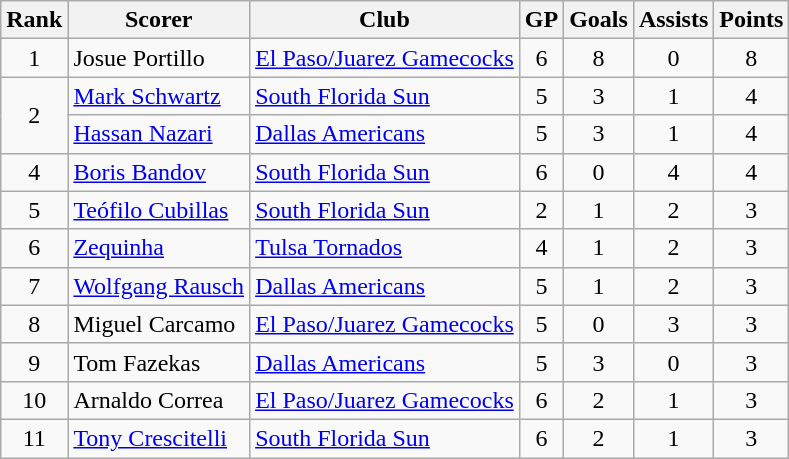<table class="wikitable" style="text-align:center">
<tr>
<th>Rank</th>
<th>Scorer</th>
<th>Club</th>
<th>GP</th>
<th>Goals</th>
<th>Assists</th>
<th>Points</th>
</tr>
<tr>
<td>1</td>
<td align=left>Josue Portillo</td>
<td align=left><a href='#'>El Paso/Juarez Gamecocks</a></td>
<td>6</td>
<td>8</td>
<td>0</td>
<td>8</td>
</tr>
<tr>
<td rowspan=2>2</td>
<td align=left><a href='#'>Mark Schwartz</a></td>
<td align=left><a href='#'>South Florida Sun</a></td>
<td>5</td>
<td>3</td>
<td>1</td>
<td>4</td>
</tr>
<tr>
<td align=left><a href='#'>Hassan Nazari</a></td>
<td align=left><a href='#'>Dallas Americans</a></td>
<td>5</td>
<td>3</td>
<td>1</td>
<td>4</td>
</tr>
<tr>
<td>4</td>
<td align=left><a href='#'>Boris Bandov</a></td>
<td align=left><a href='#'>South Florida Sun</a></td>
<td>6</td>
<td>0</td>
<td>4</td>
<td>4</td>
</tr>
<tr>
<td>5</td>
<td align=left><a href='#'>Teófilo Cubillas</a></td>
<td align=left><a href='#'>South Florida Sun</a></td>
<td>2</td>
<td>1</td>
<td>2</td>
<td>3</td>
</tr>
<tr>
<td>6</td>
<td align=left><a href='#'>Zequinha</a></td>
<td align=left><a href='#'>Tulsa Tornados</a></td>
<td>4</td>
<td>1</td>
<td>2</td>
<td>3</td>
</tr>
<tr>
<td>7</td>
<td align=left><a href='#'>Wolfgang Rausch</a></td>
<td align=left><a href='#'>Dallas Americans</a></td>
<td>5</td>
<td>1</td>
<td>2</td>
<td>3</td>
</tr>
<tr>
<td>8</td>
<td align=left>Miguel Carcamo</td>
<td align=left><a href='#'>El Paso/Juarez Gamecocks</a></td>
<td>5</td>
<td>0</td>
<td>3</td>
<td>3</td>
</tr>
<tr>
<td>9</td>
<td align=left>Tom Fazekas</td>
<td align=left><a href='#'>Dallas Americans</a></td>
<td>5</td>
<td>3</td>
<td>0</td>
<td>3</td>
</tr>
<tr>
<td>10</td>
<td align=left>Arnaldo Correa</td>
<td align=left><a href='#'>El Paso/Juarez Gamecocks</a></td>
<td>6</td>
<td>2</td>
<td>1</td>
<td>3</td>
</tr>
<tr>
<td>11</td>
<td align=left><a href='#'>Tony Crescitelli</a></td>
<td align=left><a href='#'>South Florida Sun</a></td>
<td>6</td>
<td>2</td>
<td>1</td>
<td>3</td>
</tr>
</table>
